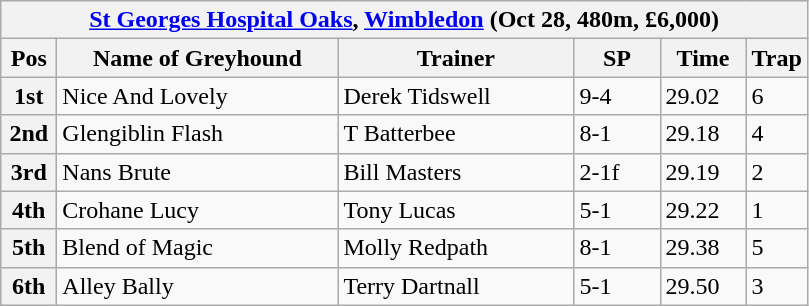<table class="wikitable">
<tr>
<th colspan="6"><a href='#'>St Georges Hospital Oaks</a>, <a href='#'>Wimbledon</a> (Oct 28, 480m, £6,000)</th>
</tr>
<tr>
<th width=30>Pos</th>
<th width=180>Name of Greyhound</th>
<th width=150>Trainer</th>
<th width=50>SP</th>
<th width=50>Time</th>
<th width=30>Trap</th>
</tr>
<tr>
<th>1st</th>
<td>Nice And Lovely</td>
<td>Derek Tidswell</td>
<td>9-4</td>
<td>29.02</td>
<td>6</td>
</tr>
<tr>
<th>2nd</th>
<td>Glengiblin Flash</td>
<td>T Batterbee</td>
<td>8-1</td>
<td>29.18</td>
<td>4</td>
</tr>
<tr>
<th>3rd</th>
<td>Nans Brute</td>
<td>Bill Masters</td>
<td>2-1f</td>
<td>29.19</td>
<td>2</td>
</tr>
<tr>
<th>4th</th>
<td>Crohane Lucy</td>
<td>Tony Lucas</td>
<td>5-1</td>
<td>29.22</td>
<td>1</td>
</tr>
<tr>
<th>5th</th>
<td>Blend of Magic</td>
<td>Molly Redpath</td>
<td>8-1</td>
<td>29.38</td>
<td>5</td>
</tr>
<tr>
<th>6th</th>
<td>Alley Bally</td>
<td>Terry Dartnall</td>
<td>5-1</td>
<td>29.50</td>
<td>3</td>
</tr>
</table>
